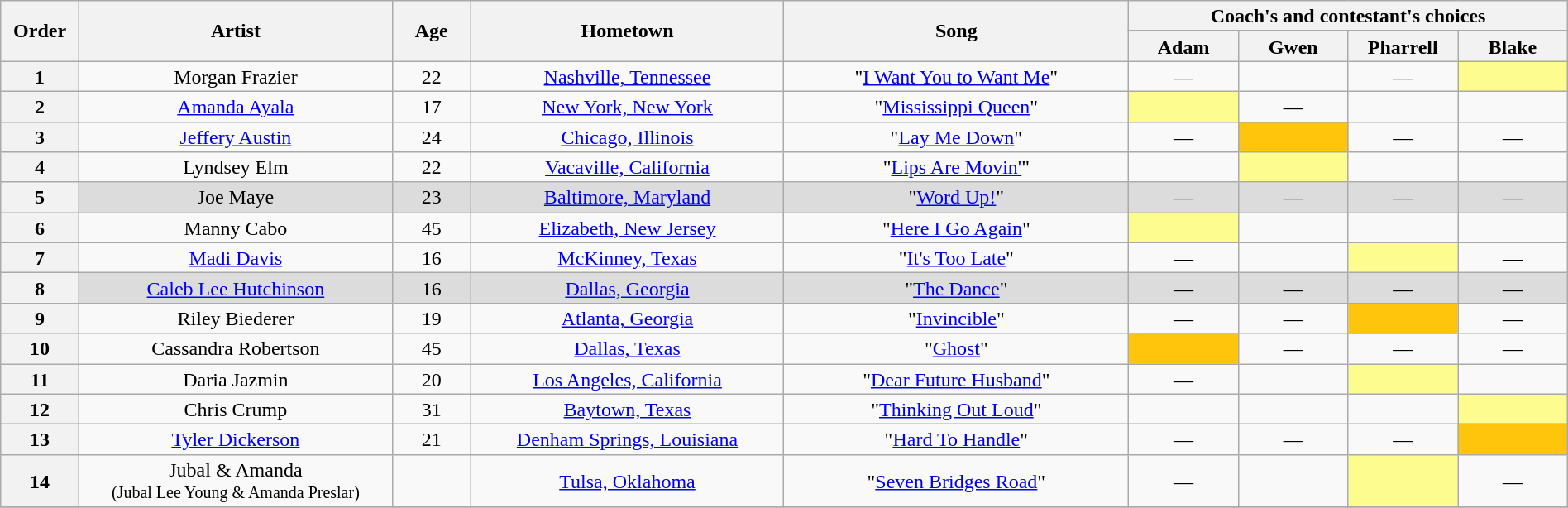<table class="wikitable" style="text-align:center; line-height:17px; width:100%;">
<tr>
<th scope="col" rowspan="2" style="width:05%;">Order</th>
<th scope="col" rowspan="2" style="width:20%;">Artist</th>
<th scope="col" rowspan="2" style="width:05%;">Age</th>
<th scope="col" rowspan="2" style="width:20%;">Hometown</th>
<th scope="col" rowspan="2" style="width:22%;">Song</th>
<th scope="col" colspan="4" style="width:28%;">Coach's and contestant's choices</th>
</tr>
<tr>
<th style="width:07%;">Adam</th>
<th style="width:07%;">Gwen</th>
<th style="width:07%;">Pharrell</th>
<th style="width:07%;">Blake</th>
</tr>
<tr>
<th>1</th>
<td>Morgan Frazier</td>
<td>22</td>
<td><a href='#'>Nashville, Tennessee</a></td>
<td>"<a href='#'>I Want You to Want Me</a>"</td>
<td>—</td>
<td><strong></strong></td>
<td>—</td>
<td style="background:#fdfc8f;"><strong></strong></td>
</tr>
<tr>
<th>2</th>
<td><a href='#'>Amanda Ayala</a></td>
<td>17</td>
<td><a href='#'>New York, New York</a></td>
<td>"<a href='#'>Mississippi Queen</a>"</td>
<td style="background:#fdfc8f;"><strong></strong></td>
<td>—</td>
<td><strong></strong></td>
<td><strong></strong></td>
</tr>
<tr>
<th>3</th>
<td><a href='#'>Jeffery Austin</a></td>
<td>24</td>
<td><a href='#'>Chicago, Illinois</a></td>
<td>"<a href='#'>Lay Me Down</a>"</td>
<td>—</td>
<td style="background:#FFC40C;"><strong></strong></td>
<td>—</td>
<td>—</td>
</tr>
<tr>
<th>4</th>
<td>Lyndsey Elm</td>
<td>22</td>
<td><a href='#'>Vacaville, California</a></td>
<td>"<a href='#'>Lips Are Movin'</a>"</td>
<td><strong></strong></td>
<td style="background:#fdfc8f;"><strong></strong></td>
<td><strong></strong></td>
<td><strong></strong></td>
</tr>
<tr>
<th>5</th>
<td style="background:#DCDCDC;">Joe Maye</td>
<td style="background:#DCDCDC;">23</td>
<td style="background:#DCDCDC;"><a href='#'>Baltimore, Maryland</a></td>
<td style="background:#DCDCDC;">"<a href='#'>Word Up!</a>"</td>
<td style="background:#DCDCDC;">—</td>
<td style="background:#DCDCDC;">—</td>
<td style="background:#DCDCDC;">—</td>
<td style="background:#DCDCDC;">—</td>
</tr>
<tr>
<th>6</th>
<td>Manny Cabo</td>
<td>45</td>
<td><a href='#'>Elizabeth, New Jersey</a></td>
<td>"<a href='#'>Here I Go Again</a>"</td>
<td style="background:#fdfc8f;"><strong></strong></td>
<td><strong></strong></td>
<td><strong></strong></td>
<td><strong></strong></td>
</tr>
<tr>
<th>7</th>
<td><a href='#'>Madi Davis</a></td>
<td>16</td>
<td><a href='#'>McKinney, Texas</a></td>
<td>"<a href='#'>It's Too Late</a>"</td>
<td>—</td>
<td><strong></strong></td>
<td style="background:#fdfc8f;"><strong></strong></td>
<td>—</td>
</tr>
<tr>
<th>8</th>
<td style="background:#DCDCDC;"><a href='#'>Caleb Lee Hutchinson</a></td>
<td style="background:#DCDCDC;">16</td>
<td style="background:#DCDCDC;"><a href='#'>Dallas, Georgia</a></td>
<td style="background:#DCDCDC;">"<a href='#'>The Dance</a>"</td>
<td style="background:#DCDCDC;">—</td>
<td style="background:#DCDCDC;">—</td>
<td style="background:#DCDCDC;">—</td>
<td style="background:#DCDCDC;">—</td>
</tr>
<tr>
<th>9</th>
<td>Riley Biederer</td>
<td>19</td>
<td><a href='#'>Atlanta, Georgia</a></td>
<td>"<a href='#'>Invincible</a>"</td>
<td>—</td>
<td>—</td>
<td style="background:#FFC40C;"><strong></strong></td>
<td>—</td>
</tr>
<tr>
<th>10</th>
<td>Cassandra Robertson</td>
<td>45</td>
<td><a href='#'>Dallas, Texas</a></td>
<td>"<a href='#'>Ghost</a>"</td>
<td style="background:#FFC40C;"><strong></strong></td>
<td>—</td>
<td>—</td>
<td>—</td>
</tr>
<tr>
<th>11</th>
<td>Daria Jazmin</td>
<td>20</td>
<td><a href='#'>Los Angeles, California</a></td>
<td>"<a href='#'>Dear Future Husband</a>"</td>
<td>—</td>
<td><strong></strong></td>
<td style="background:#fdfc8f;"><strong></strong></td>
<td><strong></strong></td>
</tr>
<tr>
<th>12</th>
<td>Chris Crump</td>
<td>31</td>
<td><a href='#'>Baytown, Texas</a></td>
<td>"<a href='#'>Thinking Out Loud</a>"</td>
<td><strong></strong></td>
<td><strong></strong></td>
<td><strong></strong></td>
<td style="background:#fdfc8f;"><strong></strong></td>
</tr>
<tr>
<th>13</th>
<td><a href='#'>Tyler Dickerson</a></td>
<td>21</td>
<td><a href='#'>Denham Springs, Louisiana</a></td>
<td>"<a href='#'>Hard To Handle</a>"</td>
<td>—</td>
<td>—</td>
<td>—</td>
<td style="background:#FFC40C;"><strong></strong></td>
</tr>
<tr>
<th>14</th>
<td>Jubal & Amanda<br><small>(Jubal Lee Young & Amanda Preslar)</small></td>
<td></td>
<td><a href='#'>Tulsa, Oklahoma</a></td>
<td>"<a href='#'>Seven Bridges Road</a>"</td>
<td>—</td>
<td><strong></strong></td>
<td style="background:#fdfc8f;"><strong></strong></td>
<td>—</td>
</tr>
<tr>
</tr>
</table>
